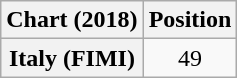<table class="wikitable plainrowheaders" style="text-align:center;">
<tr>
<th>Chart (2018)</th>
<th>Position</th>
</tr>
<tr>
<th scope="row">Italy (FIMI)</th>
<td>49</td>
</tr>
</table>
